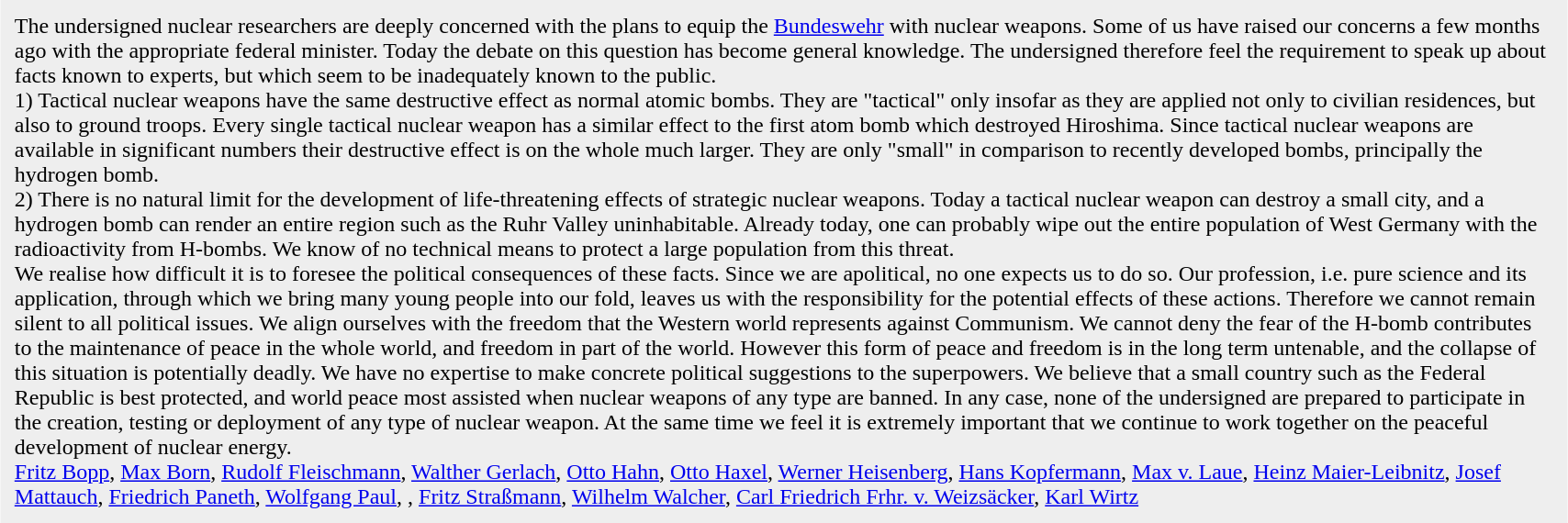<table border="0" cellpadding="10" cellspacing="0" align="center" width="90%" style="background-color: #EEEEEE;">
<tr ---->
<td>The undersigned nuclear researchers are deeply concerned with the plans to equip the <a href='#'>Bundeswehr</a> with nuclear weapons.  Some of us have raised our concerns a few months ago with the appropriate federal minister.  Today the debate on this question has become general knowledge.  The undersigned therefore feel the requirement to speak up about facts known to experts, but which seem to be inadequately known to the public.<br>1) Tactical nuclear weapons have the same destructive effect as normal atomic bombs.  They are "tactical" only insofar as they are applied not only to civilian residences, but also to ground troops.  Every single tactical nuclear weapon has a similar effect to the first atom bomb which destroyed Hiroshima.  Since tactical nuclear weapons are available in significant numbers their destructive effect is on the whole much larger.  They are only "small" in comparison to recently developed bombs, principally the hydrogen bomb.<br>2) There is no natural limit for the development of life-threatening effects of strategic nuclear weapons.  Today a tactical nuclear weapon can destroy a small city, and a hydrogen bomb can render an entire region such as the Ruhr Valley uninhabitable.  Already today, one can probably wipe out the entire population of West Germany with the radioactivity from H-bombs.  We know of no technical means to protect a large population from this threat.<br>We realise how difficult it is to foresee the political consequences of these facts.  Since we are apolitical, no one expects us to do so.   Our profession, i.e. pure science and its application, through which we bring many young people into our fold, leaves us with the responsibility for the potential effects of these actions.  Therefore we cannot remain silent to all political issues.   We align ourselves with the freedom that the Western world represents against Communism.     We cannot deny the fear of the H-bomb contributes to the maintenance of peace in the whole world, and freedom in part of the world.  However this form of peace and freedom is in the long term untenable, and the collapse of this situation is potentially deadly.  We have no expertise to make concrete political suggestions to the superpowers.   We believe that a small country such as the Federal Republic is best protected, and world peace most assisted when nuclear weapons of any type are banned.   In any case, none of the undersigned are prepared to participate in the creation, testing or deployment of any type of nuclear weapon.  At the same time we feel it is extremely important that we continue to work together on the peaceful development of nuclear energy.<br><a href='#'>Fritz Bopp</a>, <a href='#'>Max Born</a>, <a href='#'>Rudolf Fleischmann</a>, <a href='#'>Walther Gerlach</a>, <a href='#'>Otto Hahn</a>, <a href='#'>Otto Haxel</a>, <a href='#'>Werner Heisenberg</a>, <a href='#'>Hans Kopfermann</a>, <a href='#'>Max v. Laue</a>, <a href='#'>Heinz Maier-Leibnitz</a>, <a href='#'>Josef Mattauch</a>, <a href='#'>Friedrich Paneth</a>, <a href='#'>Wolfgang Paul</a>, , <a href='#'>Fritz Straßmann</a>, <a href='#'>Wilhelm Walcher</a>, <a href='#'>Carl Friedrich Frhr. v. Weizsäcker</a>, <a href='#'>Karl Wirtz</a></td>
</tr>
</table>
